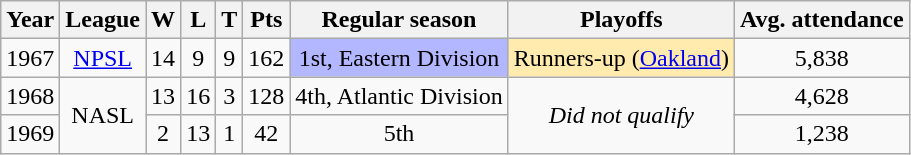<table class="wikitable" style="text-align:center">
<tr>
<th>Year</th>
<th>League</th>
<th>W</th>
<th>L</th>
<th>T</th>
<th>Pts</th>
<th>Regular season</th>
<th>Playoffs</th>
<th>Avg. attendance</th>
</tr>
<tr>
<td>1967</td>
<td><a href='#'>NPSL</a></td>
<td>14</td>
<td>9</td>
<td>9</td>
<td>162</td>
<td bgcolor="B3B7FF">1st, Eastern Division</td>
<td bgcolor="#FFEBAD">Runners-up (<a href='#'>Oakland</a>)</td>
<td>5,838</td>
</tr>
<tr>
<td>1968</td>
<td rowspan=2>NASL</td>
<td>13</td>
<td>16</td>
<td>3</td>
<td>128</td>
<td>4th, Atlantic Division</td>
<td rowspan=2><em>Did not qualify</em></td>
<td>4,628</td>
</tr>
<tr>
<td>1969</td>
<td>2</td>
<td>13</td>
<td>1</td>
<td>42</td>
<td>5th</td>
<td>1,238</td>
</tr>
</table>
